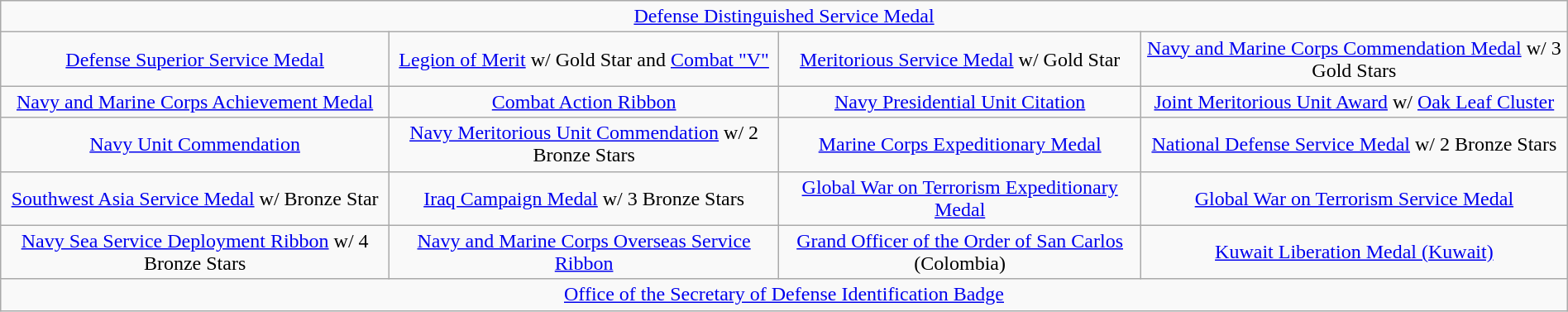<table class="wikitable" style="margin:1em auto; text-align:center;">
<tr>
<td colspan="4"><a href='#'>Defense Distinguished Service Medal</a></td>
</tr>
<tr>
<td><a href='#'>Defense Superior Service Medal</a></td>
<td><a href='#'>Legion of Merit</a> w/ Gold Star and <a href='#'>Combat "V"</a></td>
<td><a href='#'>Meritorious Service Medal</a> w/ Gold Star</td>
<td><a href='#'>Navy and Marine Corps Commendation Medal</a> w/ 3 Gold Stars</td>
</tr>
<tr>
<td><a href='#'>Navy and Marine Corps Achievement Medal</a></td>
<td><a href='#'>Combat Action Ribbon</a></td>
<td><a href='#'>Navy Presidential Unit Citation</a></td>
<td><a href='#'>Joint Meritorious Unit Award</a> w/ <a href='#'>Oak Leaf Cluster</a></td>
</tr>
<tr>
<td><a href='#'>Navy Unit Commendation</a></td>
<td><a href='#'>Navy Meritorious Unit Commendation</a> w/ 2 Bronze Stars</td>
<td><a href='#'>Marine Corps Expeditionary Medal</a></td>
<td><a href='#'>National Defense Service Medal</a> w/ 2 Bronze Stars</td>
</tr>
<tr>
<td><a href='#'>Southwest Asia Service Medal</a> w/ Bronze Star</td>
<td><a href='#'>Iraq Campaign Medal</a> w/ 3 Bronze Stars</td>
<td><a href='#'>Global War on Terrorism Expeditionary Medal</a></td>
<td><a href='#'>Global War on Terrorism Service Medal</a></td>
</tr>
<tr>
<td><a href='#'>Navy Sea Service Deployment Ribbon</a> w/ 4 Bronze Stars</td>
<td><a href='#'>Navy and Marine Corps Overseas Service Ribbon</a></td>
<td><a href='#'>Grand Officer of the Order of San Carlos</a> (Colombia)</td>
<td><a href='#'>Kuwait Liberation Medal (Kuwait)</a></td>
</tr>
<tr>
<td colspan="4"><a href='#'>Office of the Secretary of Defense Identification Badge</a></td>
</tr>
</table>
